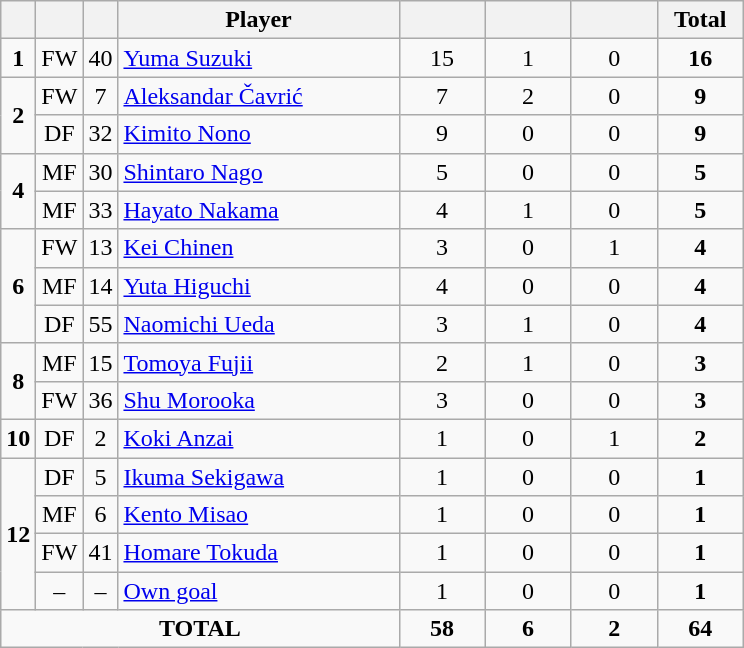<table class="wikitable sortable" style="text-align:center">
<tr>
<th width=10></th>
<th width=10></th>
<th width=10></th>
<th width=180>Player</th>
<th width=50></th>
<th width=50></th>
<th width=50></th>
<th width=50>Total</th>
</tr>
<tr>
<td rowspan="1"><strong>1</strong></td>
<td>FW</td>
<td>40</td>
<td align="left">  <a href='#'>Yuma Suzuki</a></td>
<td>15</td>
<td>1</td>
<td>0</td>
<td><strong>16</strong></td>
</tr>
<tr>
<td rowspan="2"><strong>2</strong></td>
<td>FW</td>
<td>7</td>
<td align="left">  <a href='#'>Aleksandar Čavrić</a></td>
<td>7</td>
<td>2</td>
<td>0</td>
<td><strong>9</strong></td>
</tr>
<tr>
<td>DF</td>
<td>32</td>
<td align="left">  <a href='#'>Kimito Nono</a></td>
<td>9</td>
<td>0</td>
<td>0</td>
<td><strong>9</strong></td>
</tr>
<tr>
<td rowspan="2"><strong>4</strong></td>
<td>MF</td>
<td>30</td>
<td align="left">  <a href='#'>Shintaro Nago</a></td>
<td>5</td>
<td>0</td>
<td>0</td>
<td><strong>5</strong></td>
</tr>
<tr>
<td>MF</td>
<td>33</td>
<td align="left"> <a href='#'>Hayato Nakama</a></td>
<td>4</td>
<td>1</td>
<td>0</td>
<td><strong>5</strong></td>
</tr>
<tr>
<td rowspan="3"><strong>6</strong></td>
<td>FW</td>
<td>13</td>
<td align="left">  <a href='#'>Kei Chinen</a></td>
<td>3</td>
<td>0</td>
<td>1</td>
<td><strong>4</strong></td>
</tr>
<tr>
<td>MF</td>
<td>14</td>
<td align="left">  <a href='#'>Yuta Higuchi</a></td>
<td>4</td>
<td>0</td>
<td>0</td>
<td><strong>4</strong></td>
</tr>
<tr>
<td>DF</td>
<td>55</td>
<td align="left">  <a href='#'>Naomichi Ueda</a></td>
<td>3</td>
<td>1</td>
<td>0</td>
<td><strong>4</strong></td>
</tr>
<tr>
<td rowspan="2"><strong>8</strong></td>
<td>MF</td>
<td>15</td>
<td align="left">  <a href='#'>Tomoya Fujii</a></td>
<td>2</td>
<td>1</td>
<td>0</td>
<td><strong>3</strong></td>
</tr>
<tr>
<td>FW</td>
<td>36</td>
<td align="left">  <a href='#'>Shu Morooka</a></td>
<td>3</td>
<td>0</td>
<td>0</td>
<td><strong>3</strong></td>
</tr>
<tr>
<td rowspan="1"><strong>10</strong></td>
<td>DF</td>
<td>2</td>
<td align="left">  <a href='#'>Koki Anzai</a></td>
<td>1</td>
<td>0</td>
<td>1</td>
<td><strong>2</strong></td>
</tr>
<tr>
<td rowspan="4"><strong>12</strong></td>
<td>DF</td>
<td>5</td>
<td align="left">  <a href='#'>Ikuma Sekigawa</a></td>
<td>1</td>
<td>0</td>
<td>0</td>
<td><strong>1</strong></td>
</tr>
<tr>
<td>MF</td>
<td>6</td>
<td align="left">  <a href='#'>Kento Misao</a></td>
<td>1</td>
<td>0</td>
<td>0</td>
<td><strong>1</strong></td>
</tr>
<tr>
<td>FW</td>
<td>41</td>
<td align="left">  <a href='#'>Homare Tokuda</a></td>
<td>1</td>
<td>0</td>
<td>0</td>
<td><strong>1</strong></td>
</tr>
<tr>
<td>–</td>
<td>–</td>
<td align="left"><a href='#'>Own goal</a></td>
<td>1</td>
<td>0</td>
<td>0</td>
<td><strong>1</strong></td>
</tr>
<tr>
<td colspan="4"><strong>TOTAL</strong></td>
<td><strong>58</strong></td>
<td><strong>6</strong></td>
<td><strong>2</strong></td>
<td><strong>64</strong></td>
</tr>
</table>
